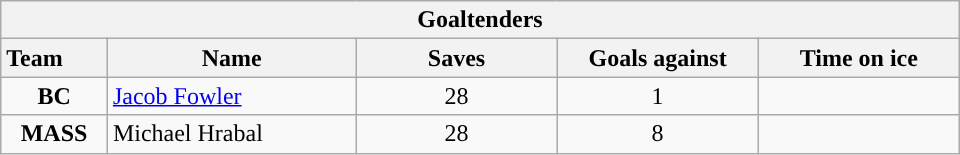<table class="wikitable" style="width:40em; text-align:right;">
<tr>
<th colspan=5>Goaltenders</th>
</tr>
<tr>
<th style="width:4em; text-align:left;">Team</th>
<th style="width:10em;">Name</th>
<th style="width:8em;">Saves</th>
<th style="width:8em;">Goals against</th>
<th style="width:8em;">Time on ice</th>
</tr>
<tr>
<td align=center><strong>BC</strong></td>
<td style="text-align:left;"><a href='#'>Jacob Fowler</a></td>
<td align=center>28</td>
<td align=center>1</td>
<td align=center></td>
</tr>
<tr>
<td align=center><strong>MASS</strong></td>
<td style="text-align:left;">Michael Hrabal</td>
<td align=center>28</td>
<td align=center>8</td>
<td align=center></td>
</tr>
</table>
